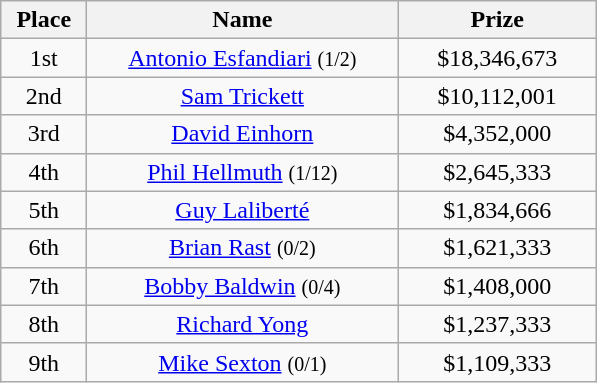<table class="wikitable">
<tr>
<th width="50">Place</th>
<th width="200">Name</th>
<th width="125">Prize</th>
</tr>
<tr>
<td align = "center">1st</td>
<td align = "center"><a href='#'>Antonio Esfandiari</a> <small>(1/2)</small></td>
<td align = "center">$18,346,673</td>
</tr>
<tr>
<td align = "center">2nd</td>
<td align = "center"><a href='#'>Sam Trickett</a></td>
<td align = "center">$10,112,001</td>
</tr>
<tr>
<td align = "center">3rd</td>
<td align = "center"><a href='#'>David Einhorn</a></td>
<td align = "center">$4,352,000</td>
</tr>
<tr>
<td align = "center">4th</td>
<td align = "center"><a href='#'>Phil Hellmuth</a> <small>(1/12)</small></td>
<td align = "center">$2,645,333</td>
</tr>
<tr>
<td align = "center">5th</td>
<td align = "center"><a href='#'>Guy Laliberté</a></td>
<td align = "center">$1,834,666</td>
</tr>
<tr>
<td align = "center">6th</td>
<td align = "center"><a href='#'>Brian Rast</a> <small>(0/2)</small></td>
<td align = "center">$1,621,333</td>
</tr>
<tr>
<td align = "center">7th</td>
<td align = "center"><a href='#'>Bobby Baldwin</a> <small>(0/4)</small></td>
<td align = "center">$1,408,000</td>
</tr>
<tr>
<td align = "center">8th</td>
<td align = "center"><a href='#'>Richard Yong</a></td>
<td align = "center">$1,237,333</td>
</tr>
<tr>
<td align = "center">9th</td>
<td align = "center"><a href='#'>Mike Sexton</a> <small>(0/1)</small></td>
<td align = "center">$1,109,333</td>
</tr>
</table>
